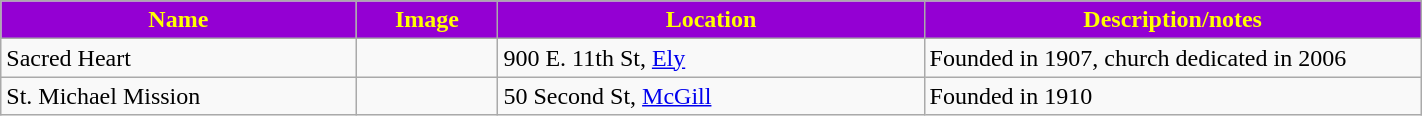<table class="wikitable sortable" style="width:75%">
<tr>
<th style="background:darkviolet; color:yellow;" width="25%"><strong>Name</strong></th>
<th style="background:darkviolet; color:yellow;" width="10%"><strong>Image</strong></th>
<th style="background:darkviolet; color:yellow;" width="30%"><strong>Location</strong></th>
<th style="background:darkviolet; color:yellow;" width="35%"><strong>Description/notes</strong></th>
</tr>
<tr>
<td>Sacred Heart</td>
<td></td>
<td>900 E. 11th St, <a href='#'>Ely</a></td>
<td>Founded in 1907, church dedicated in 2006</td>
</tr>
<tr>
<td>St. Michael Mission</td>
<td></td>
<td>50 Second St, <a href='#'>McGill</a></td>
<td>Founded in 1910</td>
</tr>
</table>
